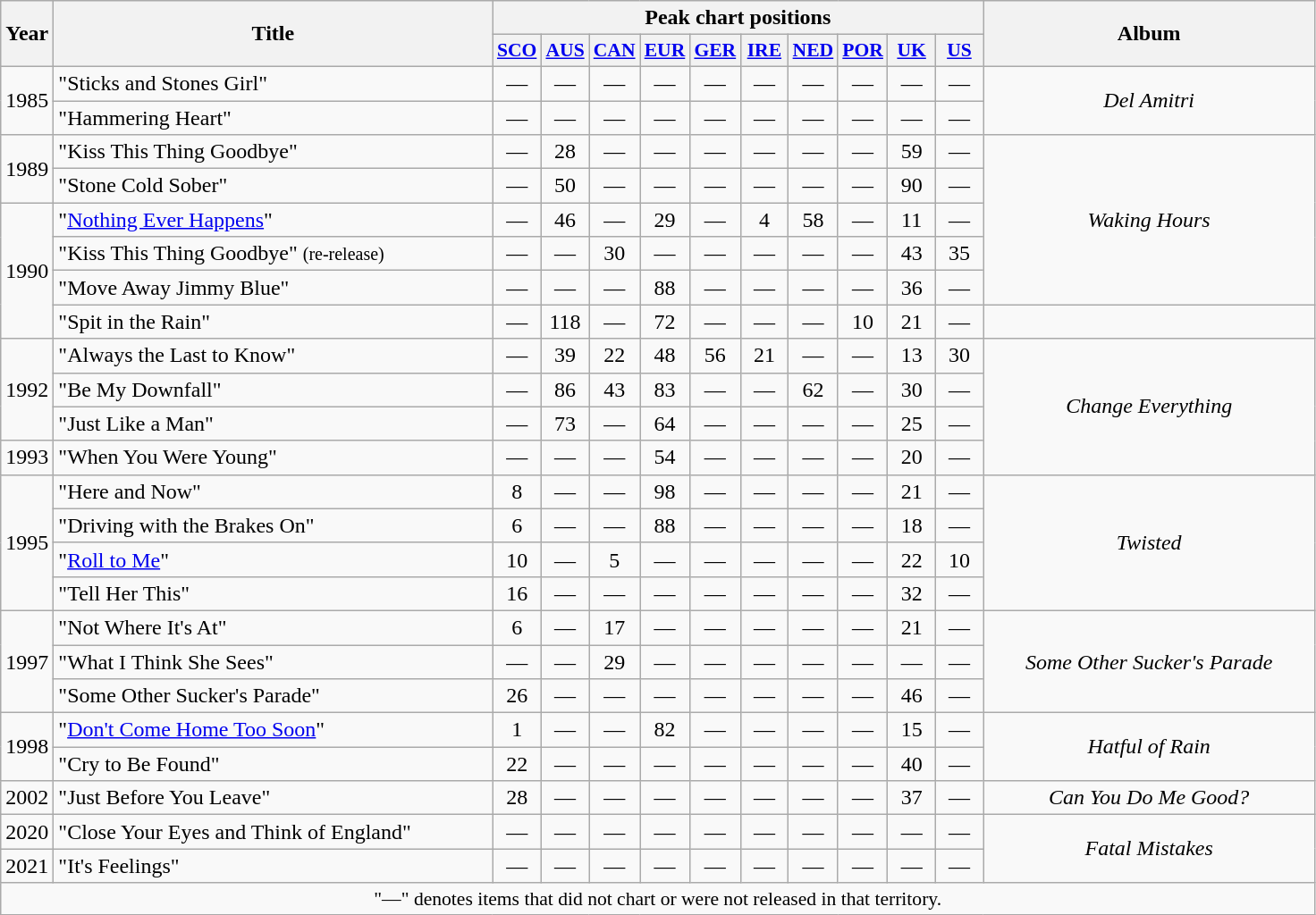<table class="wikitable" style="text-align:center;">
<tr>
<th rowspan="2" style="width:2em;">Year</th>
<th rowspan="2" style="width:20em;">Title</th>
<th colspan="10">Peak chart positions</th>
<th rowspan="2" style="width:15em;">Album</th>
</tr>
<tr>
<th style="width:2em;font-size:90%;"><a href='#'>SCO</a><br></th>
<th style="width:2em;font-size:90%;"><a href='#'>AUS</a><br></th>
<th style="width:2em;font-size:90%;"><a href='#'>CAN</a><br></th>
<th style="width:2em;font-size:90%;"><a href='#'>EUR</a><br></th>
<th style="width:2em;font-size:90%;"><a href='#'>GER</a><br></th>
<th style="width:2em;font-size:90%;"><a href='#'>IRE</a><br></th>
<th style="width:2em;font-size:90%;"><a href='#'>NED</a><br></th>
<th style="width:2em;font-size:90%;"><a href='#'>POR</a><br></th>
<th style="width:2em;font-size:90%;"><a href='#'>UK</a><br></th>
<th style="width:2em;font-size:90%;"><a href='#'>US</a><br></th>
</tr>
<tr>
<td rowspan="2">1985</td>
<td style="text-align:left;">"Sticks and Stones Girl"</td>
<td>—</td>
<td>—</td>
<td>—</td>
<td>—</td>
<td>—</td>
<td>—</td>
<td>—</td>
<td>—</td>
<td>—</td>
<td>—</td>
<td rowspan="2"><em>Del Amitri</em></td>
</tr>
<tr>
<td style="text-align:left;">"Hammering Heart"</td>
<td>—</td>
<td>—</td>
<td>—</td>
<td>—</td>
<td>—</td>
<td>—</td>
<td>—</td>
<td>—</td>
<td>—</td>
<td>—</td>
</tr>
<tr>
<td rowspan="2">1989</td>
<td style="text-align:left;">"Kiss This Thing Goodbye"</td>
<td>—</td>
<td>28</td>
<td>—</td>
<td>—</td>
<td>—</td>
<td>—</td>
<td>—</td>
<td>—</td>
<td>59</td>
<td>—</td>
<td rowspan="5"><em>Waking Hours</em></td>
</tr>
<tr>
<td style="text-align:left;">"Stone Cold Sober"</td>
<td>—</td>
<td>50</td>
<td>—</td>
<td>—</td>
<td>—</td>
<td>—</td>
<td>—</td>
<td>—</td>
<td>90</td>
<td>—</td>
</tr>
<tr>
<td rowspan="4">1990</td>
<td style="text-align:left;">"<a href='#'>Nothing Ever Happens</a>"</td>
<td>—</td>
<td>46</td>
<td>—</td>
<td>29</td>
<td>—</td>
<td>4</td>
<td>58</td>
<td>—</td>
<td>11</td>
<td>—</td>
</tr>
<tr>
<td style="text-align:left;">"Kiss This Thing Goodbye" <small>(re-release)</small></td>
<td>—</td>
<td>—</td>
<td>30</td>
<td>—</td>
<td>—</td>
<td>—</td>
<td>—</td>
<td>—</td>
<td>43</td>
<td>35</td>
</tr>
<tr>
<td style="text-align:left;">"Move Away Jimmy Blue"</td>
<td>—</td>
<td>—</td>
<td>—</td>
<td>88</td>
<td>—</td>
<td>—</td>
<td>—</td>
<td>—</td>
<td>36</td>
<td>—</td>
</tr>
<tr>
<td style="text-align:left;">"Spit in the Rain"</td>
<td>—</td>
<td>118</td>
<td>—</td>
<td>72</td>
<td>—</td>
<td>—</td>
<td>—</td>
<td>10</td>
<td>21</td>
<td>—</td>
<td></td>
</tr>
<tr>
<td rowspan="3">1992</td>
<td style="text-align:left;">"Always the Last to Know"</td>
<td>—</td>
<td>39</td>
<td>22</td>
<td>48</td>
<td>56</td>
<td>21</td>
<td>—</td>
<td>—</td>
<td>13</td>
<td>30</td>
<td rowspan="4"><em>Change Everything</em></td>
</tr>
<tr>
<td style="text-align:left;">"Be My Downfall"</td>
<td>—</td>
<td>86</td>
<td>43</td>
<td>83</td>
<td>—</td>
<td>—</td>
<td>62</td>
<td>—</td>
<td>30</td>
<td>—</td>
</tr>
<tr>
<td style="text-align:left;">"Just Like a Man"</td>
<td>—</td>
<td>73</td>
<td>—</td>
<td>64</td>
<td>—</td>
<td>—</td>
<td>—</td>
<td>—</td>
<td>25</td>
<td>—</td>
</tr>
<tr>
<td>1993</td>
<td style="text-align:left;">"When You Were Young"</td>
<td>—</td>
<td>—</td>
<td>—</td>
<td>54</td>
<td>—</td>
<td>—</td>
<td>—</td>
<td>—</td>
<td>20</td>
<td>—</td>
</tr>
<tr>
<td rowspan="4">1995</td>
<td style="text-align:left;">"Here and Now"</td>
<td>8</td>
<td>—</td>
<td>—</td>
<td>98</td>
<td>—</td>
<td>—</td>
<td>—</td>
<td>—</td>
<td>21</td>
<td>—</td>
<td rowspan="4"><em>Twisted</em></td>
</tr>
<tr>
<td style="text-align:left;">"Driving with the Brakes On"</td>
<td>6</td>
<td>—</td>
<td>—</td>
<td>88</td>
<td>—</td>
<td>—</td>
<td>—</td>
<td>—</td>
<td>18</td>
<td>—</td>
</tr>
<tr>
<td style="text-align:left;">"<a href='#'>Roll to Me</a>"</td>
<td>10</td>
<td>—</td>
<td>5</td>
<td>—</td>
<td>—</td>
<td>—</td>
<td>—</td>
<td>—</td>
<td>22</td>
<td>10</td>
</tr>
<tr>
<td style="text-align:left;">"Tell Her This"</td>
<td>16</td>
<td>—</td>
<td>—</td>
<td>—</td>
<td>—</td>
<td>—</td>
<td>—</td>
<td>—</td>
<td>32</td>
<td>—</td>
</tr>
<tr>
<td rowspan="3">1997</td>
<td style="text-align:left;">"Not Where It's At"</td>
<td>6</td>
<td>—</td>
<td>17</td>
<td>—</td>
<td>—</td>
<td>—</td>
<td>—</td>
<td>—</td>
<td>21</td>
<td>—</td>
<td rowspan="3"><em>Some Other Sucker's Parade</em></td>
</tr>
<tr>
<td style="text-align:left;">"What I Think She Sees"</td>
<td>—</td>
<td>—</td>
<td>29</td>
<td>—</td>
<td>—</td>
<td>—</td>
<td>—</td>
<td>—</td>
<td>—</td>
<td>—</td>
</tr>
<tr>
<td style="text-align:left;">"Some Other Sucker's Parade"</td>
<td>26</td>
<td>—</td>
<td>—</td>
<td>—</td>
<td>—</td>
<td>—</td>
<td>—</td>
<td>—</td>
<td>46</td>
<td>—</td>
</tr>
<tr>
<td rowspan="2">1998</td>
<td style="text-align:left;">"<a href='#'>Don't Come Home Too Soon</a>"</td>
<td>1</td>
<td>—</td>
<td>—</td>
<td>82</td>
<td>—</td>
<td>—</td>
<td>—</td>
<td>—</td>
<td>15</td>
<td>—</td>
<td rowspan="2"><em>Hatful of Rain</em></td>
</tr>
<tr>
<td style="text-align:left;">"Cry to Be Found"</td>
<td>22</td>
<td>—</td>
<td>—</td>
<td>—</td>
<td>—</td>
<td>—</td>
<td>—</td>
<td>—</td>
<td>40</td>
<td>—</td>
</tr>
<tr>
<td>2002</td>
<td style="text-align:left;">"Just Before You Leave"</td>
<td>28</td>
<td>—</td>
<td>—</td>
<td>—</td>
<td>—</td>
<td>—</td>
<td>—</td>
<td>—</td>
<td>37</td>
<td>—</td>
<td><em>Can You Do Me Good?</em></td>
</tr>
<tr>
<td>2020</td>
<td style="text-align:left;">"Close Your Eyes and Think of England"</td>
<td>—</td>
<td>—</td>
<td>—</td>
<td>—</td>
<td>—</td>
<td>—</td>
<td>—</td>
<td>—</td>
<td>—</td>
<td>—</td>
<td rowspan="2"><em>Fatal Mistakes</em></td>
</tr>
<tr>
<td>2021</td>
<td style="text-align:left;">"It's Feelings"</td>
<td>—</td>
<td>—</td>
<td>—</td>
<td>—</td>
<td>—</td>
<td>—</td>
<td>—</td>
<td>—</td>
<td>—</td>
<td>—</td>
</tr>
<tr>
<td colspan="15" style="font-size:90%">"—" denotes items that did not chart or were not released in that territory.</td>
</tr>
</table>
